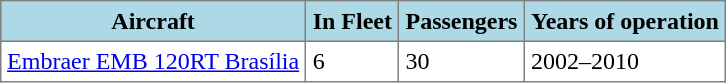<table class="toccolours" border="1" cellpadding="4" style="margin:1em auto; border-collapse:collapse">
<tr bgcolor=lightblue>
<th>Aircraft</th>
<th>In Fleet</th>
<th>Passengers</th>
<th>Years of operation</th>
</tr>
<tr>
<td><a href='#'>Embraer EMB 120RT Brasília</a></td>
<td>6</td>
<td>30</td>
<td>2002–2010</td>
</tr>
</table>
